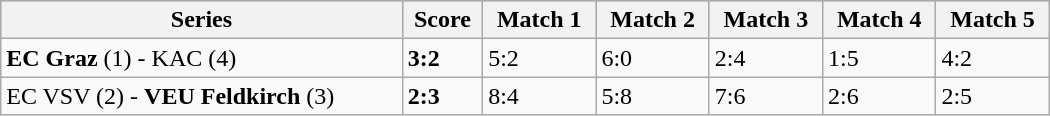<table class="wikitable" width="700px">
<tr style="background-color:#c0c0c0;">
<th>Series</th>
<th>Score</th>
<th>Match 1</th>
<th>Match 2</th>
<th>Match 3</th>
<th>Match 4</th>
<th>Match 5</th>
</tr>
<tr>
<td><strong>EC Graz</strong> (1) - KAC (4)</td>
<td><strong>3:2</strong></td>
<td>5:2</td>
<td>6:0</td>
<td>2:4</td>
<td>1:5</td>
<td>4:2</td>
</tr>
<tr>
<td>EC VSV (2) - <strong>VEU Feldkirch</strong> (3)</td>
<td><strong>2:3</strong></td>
<td>8:4</td>
<td>5:8</td>
<td>7:6</td>
<td>2:6</td>
<td>2:5</td>
</tr>
</table>
